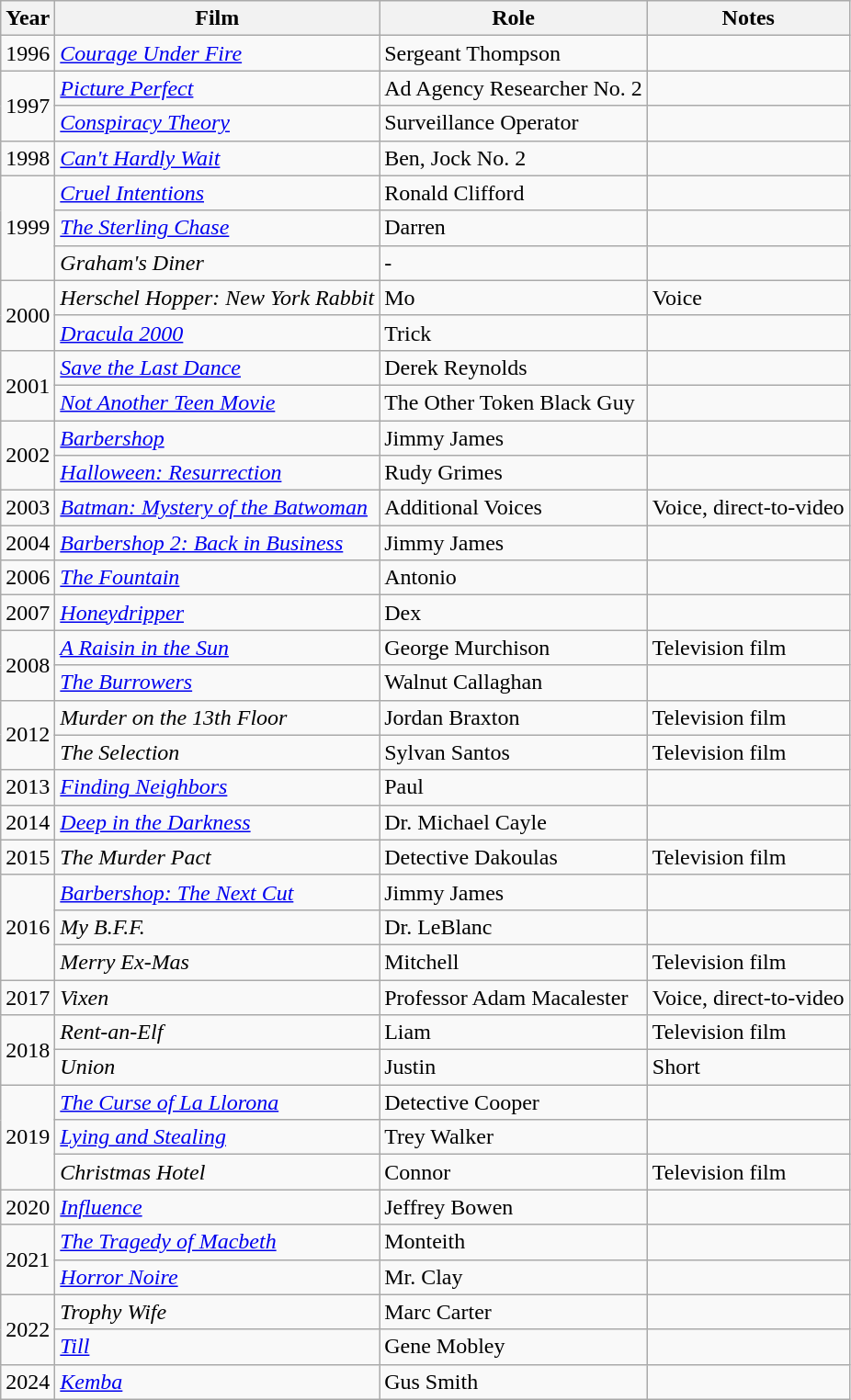<table class="wikitable sortable">
<tr>
<th>Year</th>
<th>Film</th>
<th>Role</th>
<th>Notes</th>
</tr>
<tr>
<td>1996</td>
<td><em><a href='#'>Courage Under Fire</a></em></td>
<td>Sergeant Thompson</td>
<td></td>
</tr>
<tr>
<td rowspan="2">1997</td>
<td><em><a href='#'>Picture Perfect</a></em></td>
<td>Ad Agency Researcher No. 2</td>
<td></td>
</tr>
<tr>
<td><em><a href='#'>Conspiracy Theory</a></em></td>
<td>Surveillance Operator</td>
<td></td>
</tr>
<tr>
<td>1998</td>
<td><em><a href='#'>Can't Hardly Wait</a></em></td>
<td>Ben, Jock No. 2</td>
<td></td>
</tr>
<tr>
<td rowspan="3">1999</td>
<td><em><a href='#'>Cruel Intentions</a></em></td>
<td>Ronald Clifford</td>
<td></td>
</tr>
<tr>
<td><em><a href='#'>The Sterling Chase</a></em></td>
<td>Darren</td>
<td></td>
</tr>
<tr>
<td><em>Graham's Diner</em></td>
<td>-</td>
<td></td>
</tr>
<tr>
<td rowspan="2">2000</td>
<td><em>Herschel Hopper: New York Rabbit</em></td>
<td>Mo</td>
<td>Voice</td>
</tr>
<tr>
<td><em><a href='#'>Dracula 2000</a></em></td>
<td>Trick</td>
<td></td>
</tr>
<tr>
<td rowspan="2">2001</td>
<td><em><a href='#'>Save the Last Dance</a></em></td>
<td>Derek Reynolds</td>
<td></td>
</tr>
<tr>
<td><em><a href='#'>Not Another Teen Movie</a></em></td>
<td>The Other Token Black Guy</td>
<td></td>
</tr>
<tr>
<td rowspan="2">2002</td>
<td><em><a href='#'>Barbershop</a></em></td>
<td>Jimmy James</td>
<td></td>
</tr>
<tr>
<td><em><a href='#'>Halloween: Resurrection</a></em></td>
<td>Rudy Grimes</td>
<td></td>
</tr>
<tr>
<td>2003</td>
<td><em><a href='#'>Batman: Mystery of the Batwoman</a></em></td>
<td>Additional Voices</td>
<td>Voice, direct-to-video</td>
</tr>
<tr>
<td>2004</td>
<td><em><a href='#'>Barbershop 2: Back in Business</a></em></td>
<td>Jimmy James</td>
<td></td>
</tr>
<tr>
<td>2006</td>
<td><em><a href='#'>The Fountain</a></em></td>
<td>Antonio</td>
<td></td>
</tr>
<tr>
<td>2007</td>
<td><em><a href='#'>Honeydripper</a></em></td>
<td>Dex</td>
<td></td>
</tr>
<tr>
<td rowspan="2">2008</td>
<td><em><a href='#'>A Raisin in the Sun</a></em></td>
<td>George Murchison</td>
<td>Television film</td>
</tr>
<tr>
<td><em><a href='#'>The Burrowers</a></em></td>
<td>Walnut Callaghan</td>
<td></td>
</tr>
<tr>
<td rowspan="2">2012</td>
<td><em>Murder on the 13th Floor</em></td>
<td>Jordan Braxton</td>
<td>Television film</td>
</tr>
<tr>
<td><em>The Selection</em></td>
<td>Sylvan Santos</td>
<td>Television film</td>
</tr>
<tr>
<td>2013</td>
<td><em><a href='#'>Finding Neighbors</a></em></td>
<td>Paul</td>
<td></td>
</tr>
<tr>
<td>2014</td>
<td><em><a href='#'>Deep in the Darkness</a></em></td>
<td>Dr. Michael Cayle</td>
<td></td>
</tr>
<tr>
<td>2015</td>
<td><em>The Murder Pact</em></td>
<td>Detective Dakoulas</td>
<td>Television film</td>
</tr>
<tr>
<td rowspan="3">2016</td>
<td><em><a href='#'>Barbershop: The Next Cut</a></em></td>
<td>Jimmy James</td>
<td></td>
</tr>
<tr>
<td><em>My B.F.F.</em></td>
<td>Dr. LeBlanc</td>
<td></td>
</tr>
<tr>
<td><em>Merry Ex-Mas</em></td>
<td>Mitchell</td>
<td>Television film</td>
</tr>
<tr>
<td>2017</td>
<td><em>Vixen</em></td>
<td>Professor Adam Macalester</td>
<td>Voice, direct-to-video</td>
</tr>
<tr>
<td rowspan="2">2018</td>
<td><em>Rent-an-Elf</em></td>
<td>Liam</td>
<td>Television film</td>
</tr>
<tr>
<td><em>Union</em></td>
<td>Justin</td>
<td>Short</td>
</tr>
<tr>
<td rowspan="3">2019</td>
<td><em><a href='#'>The Curse of La Llorona</a></em></td>
<td>Detective Cooper</td>
<td></td>
</tr>
<tr>
<td><em><a href='#'>Lying and Stealing</a></em></td>
<td>Trey Walker</td>
<td></td>
</tr>
<tr>
<td><em>Christmas Hotel</em></td>
<td>Connor</td>
<td>Television film</td>
</tr>
<tr>
<td>2020</td>
<td><em><a href='#'>Influence</a></em></td>
<td>Jeffrey Bowen</td>
<td></td>
</tr>
<tr>
<td rowspan="2">2021</td>
<td><em><a href='#'>The Tragedy of Macbeth</a></em></td>
<td>Monteith</td>
<td></td>
</tr>
<tr>
<td><em><a href='#'>Horror Noire</a></em></td>
<td>Mr. Clay</td>
<td></td>
</tr>
<tr>
<td rowspan="2">2022</td>
<td><em>Trophy Wife</em></td>
<td>Marc Carter</td>
<td></td>
</tr>
<tr>
<td><em><a href='#'>Till</a></em></td>
<td>Gene Mobley</td>
<td></td>
</tr>
<tr>
<td>2024</td>
<td><em><a href='#'>Kemba</a></em></td>
<td>Gus Smith</td>
<td></td>
</tr>
</table>
